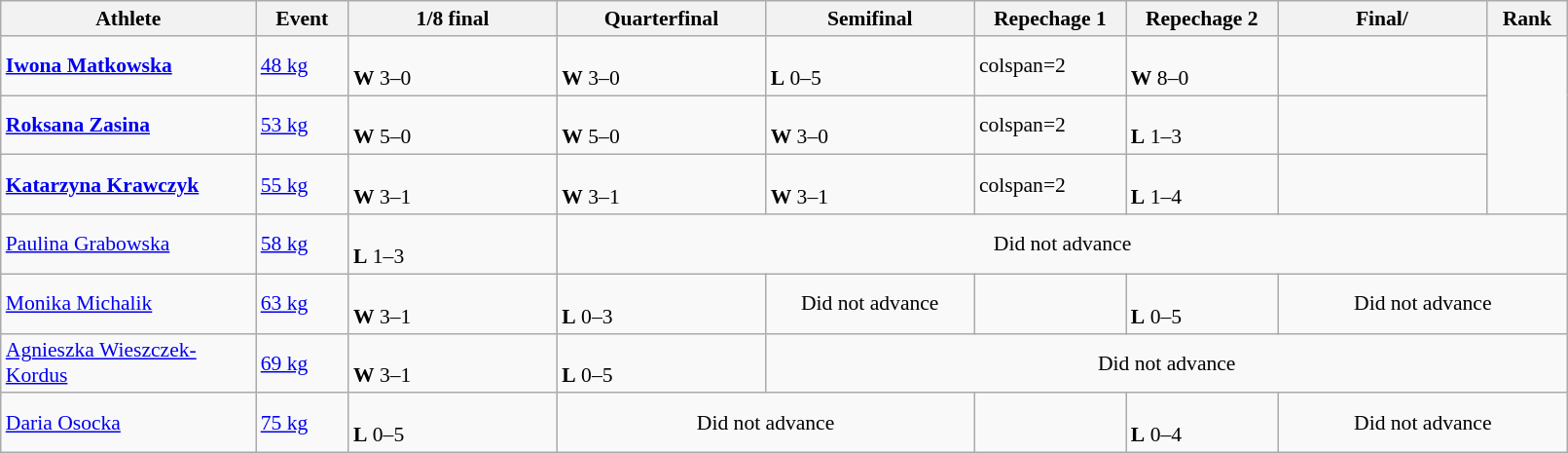<table class="wikitable" width="85%" style="text-align:left; font-size:90%">
<tr>
<th width="11%">Athlete</th>
<th width="4%">Event</th>
<th width="9%">1/8 final</th>
<th width="9%">Quarterfinal</th>
<th width="9%">Semifinal</th>
<th width="6%">Repechage 1</th>
<th width="6%">Repechage 2</th>
<th width="9%">Final/</th>
<th width="3%">Rank</th>
</tr>
<tr>
<td><strong><a href='#'>Iwona Matkowska</a></strong></td>
<td><a href='#'>48 kg</a></td>
<td><br><strong>W</strong> 3–0</td>
<td><br><strong>W</strong> 3–0</td>
<td><br><strong>L</strong> 0–5</td>
<td>colspan=2 </td>
<td><br><strong>W</strong> 8–0</td>
<td align=center></td>
</tr>
<tr>
<td><strong><a href='#'>Roksana Zasina</a></strong></td>
<td><a href='#'>53 kg</a></td>
<td><br><strong>W</strong> 5–0</td>
<td><br><strong>W</strong> 5–0</td>
<td><br><strong>W</strong> 3–0</td>
<td>colspan=2 </td>
<td><br><strong>L</strong> 1–3</td>
<td align=center></td>
</tr>
<tr>
<td><strong><a href='#'>Katarzyna Krawczyk</a></strong></td>
<td><a href='#'>55 kg</a></td>
<td><br><strong>W</strong> 3–1</td>
<td><br><strong>W</strong> 3–1</td>
<td><br><strong>W</strong> 3–1</td>
<td>colspan=2 </td>
<td><br><strong>L</strong> 1–4</td>
<td align=center></td>
</tr>
<tr>
<td><a href='#'>Paulina Grabowska</a></td>
<td><a href='#'>58 kg</a></td>
<td><br><strong>L</strong> 1–3</td>
<td colspan=6 align=center>Did not advance</td>
</tr>
<tr>
<td><a href='#'>Monika Michalik</a></td>
<td><a href='#'>63 kg</a></td>
<td><br><strong>W</strong> 3–1</td>
<td><br><strong>L</strong> 0–3</td>
<td align=center>Did not advance</td>
<td></td>
<td><br><strong>L</strong> 0–5</td>
<td colspan=2 align=center>Did not advance</td>
</tr>
<tr>
<td><a href='#'>Agnieszka Wieszczek-Kordus</a></td>
<td><a href='#'>69 kg</a></td>
<td><br><strong>W</strong> 3–1</td>
<td><br><strong>L</strong> 0–5</td>
<td colspan=5 align=center>Did not advance</td>
</tr>
<tr>
<td><a href='#'>Daria Osocka</a></td>
<td><a href='#'>75 kg</a></td>
<td><br><strong>L</strong> 0–5</td>
<td colspan=2 align=center>Did not advance</td>
<td></td>
<td><br><strong>L</strong> 0–4</td>
<td colspan=2 align=center>Did not advance</td>
</tr>
</table>
